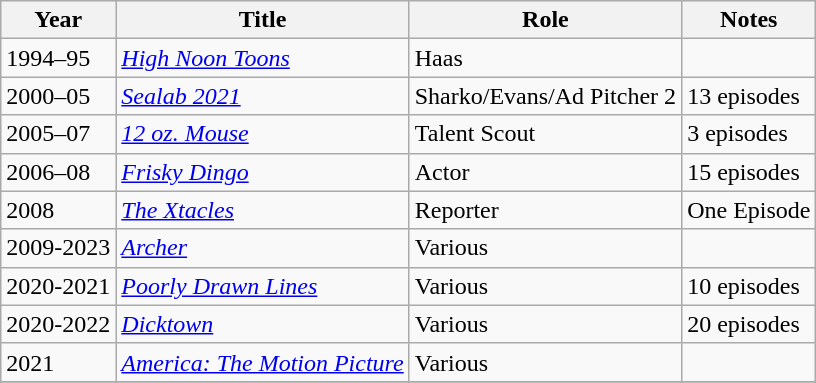<table class="wikitable">
<tr>
<th>Year</th>
<th>Title</th>
<th>Role</th>
<th>Notes</th>
</tr>
<tr>
<td>1994–95</td>
<td><em><a href='#'>High Noon Toons</a></em></td>
<td>Haas</td>
<td></td>
</tr>
<tr>
<td>2000–05</td>
<td><em><a href='#'>Sealab 2021</a></em></td>
<td>Sharko/Evans/Ad Pitcher 2</td>
<td>13 episodes</td>
</tr>
<tr>
<td>2005–07</td>
<td><em><a href='#'>12 oz. Mouse</a></em></td>
<td>Talent Scout</td>
<td>3 episodes</td>
</tr>
<tr>
<td>2006–08</td>
<td><em><a href='#'>Frisky Dingo</a></em></td>
<td>Actor</td>
<td>15 episodes</td>
</tr>
<tr>
<td>2008</td>
<td><em><a href='#'>The Xtacles</a></em></td>
<td>Reporter</td>
<td>One Episode</td>
</tr>
<tr>
<td>2009-2023</td>
<td><em><a href='#'>Archer</a></em></td>
<td>Various</td>
</tr>
<tr>
<td>2020-2021</td>
<td><em><a href='#'>Poorly Drawn Lines</a></em></td>
<td>Various</td>
<td>10 episodes</td>
</tr>
<tr>
<td>2020-2022</td>
<td><em><a href='#'>Dicktown</a></em></td>
<td>Various</td>
<td>20 episodes</td>
</tr>
<tr>
<td>2021</td>
<td><em><a href='#'>America: The Motion Picture</a></em></td>
<td>Various</td>
<td></td>
</tr>
<tr>
</tr>
</table>
